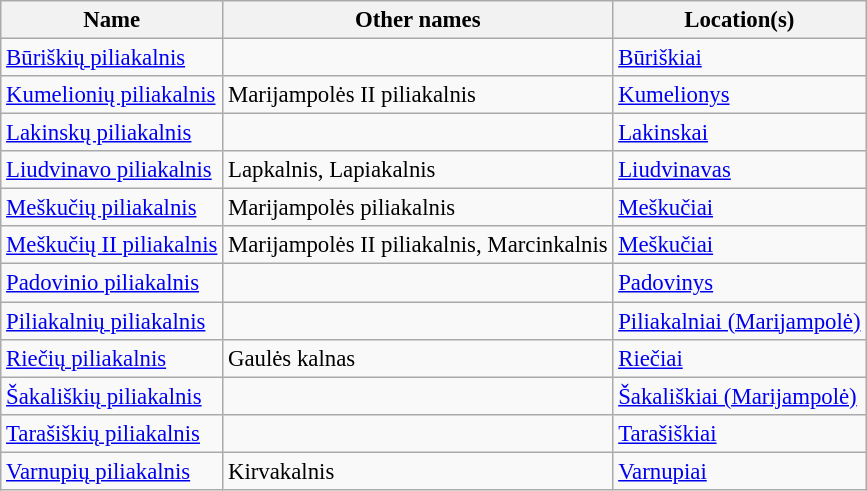<table class="wikitable" style="font-size: 95%;">
<tr>
<th>Name</th>
<th>Other names</th>
<th>Location(s)</th>
</tr>
<tr>
<td><a href='#'>Būriškių piliakalnis</a></td>
<td></td>
<td><a href='#'>Būriškiai</a></td>
</tr>
<tr>
<td><a href='#'>Kumelionių piliakalnis</a></td>
<td>Marijampolės II piliakalnis</td>
<td><a href='#'>Kumelionys</a></td>
</tr>
<tr>
<td><a href='#'>Lakinskų piliakalnis</a></td>
<td></td>
<td><a href='#'>Lakinskai</a></td>
</tr>
<tr>
<td><a href='#'>Liudvinavo piliakalnis</a></td>
<td>Lapkalnis, Lapiakalnis</td>
<td><a href='#'>Liudvinavas</a></td>
</tr>
<tr>
<td><a href='#'>Meškučių piliakalnis</a></td>
<td>Marijampolės piliakalnis</td>
<td><a href='#'>Meškučiai</a></td>
</tr>
<tr>
<td><a href='#'>Meškučių II piliakalnis</a></td>
<td>Marijampolės II piliakalnis, Marcinkalnis</td>
<td><a href='#'>Meškučiai</a></td>
</tr>
<tr>
<td><a href='#'>Padovinio piliakalnis</a></td>
<td></td>
<td><a href='#'>Padovinys</a></td>
</tr>
<tr>
<td><a href='#'>Piliakalnių piliakalnis</a></td>
<td></td>
<td><a href='#'>Piliakalniai (Marijampolė)</a></td>
</tr>
<tr>
<td><a href='#'>Riečių piliakalnis</a></td>
<td>Gaulės kalnas</td>
<td><a href='#'>Riečiai</a></td>
</tr>
<tr>
<td><a href='#'>Šakališkių piliakalnis</a></td>
<td></td>
<td><a href='#'>Šakališkiai (Marijampolė)</a></td>
</tr>
<tr>
<td><a href='#'>Tarašiškių piliakalnis</a></td>
<td></td>
<td><a href='#'>Tarašiškiai</a></td>
</tr>
<tr>
<td><a href='#'>Varnupių piliakalnis</a></td>
<td>Kirvakalnis</td>
<td><a href='#'>Varnupiai</a></td>
</tr>
</table>
